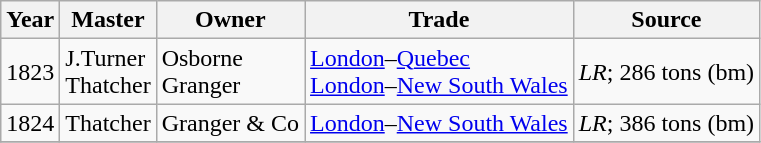<table class="sortable wikitable">
<tr>
<th>Year</th>
<th>Master</th>
<th>Owner</th>
<th>Trade</th>
<th>Source</th>
</tr>
<tr>
<td>1823</td>
<td>J.Turner<br>Thatcher</td>
<td>Osborne<br>Granger</td>
<td><a href='#'>London</a>–<a href='#'>Quebec</a><br><a href='#'>London</a>–<a href='#'>New South Wales</a></td>
<td><em>LR</em>; 286 tons (bm)</td>
</tr>
<tr>
<td>1824</td>
<td>Thatcher</td>
<td>Granger & Co</td>
<td><a href='#'>London</a>–<a href='#'>New South Wales</a></td>
<td><em>LR</em>; 386 tons (bm)</td>
</tr>
<tr>
</tr>
</table>
